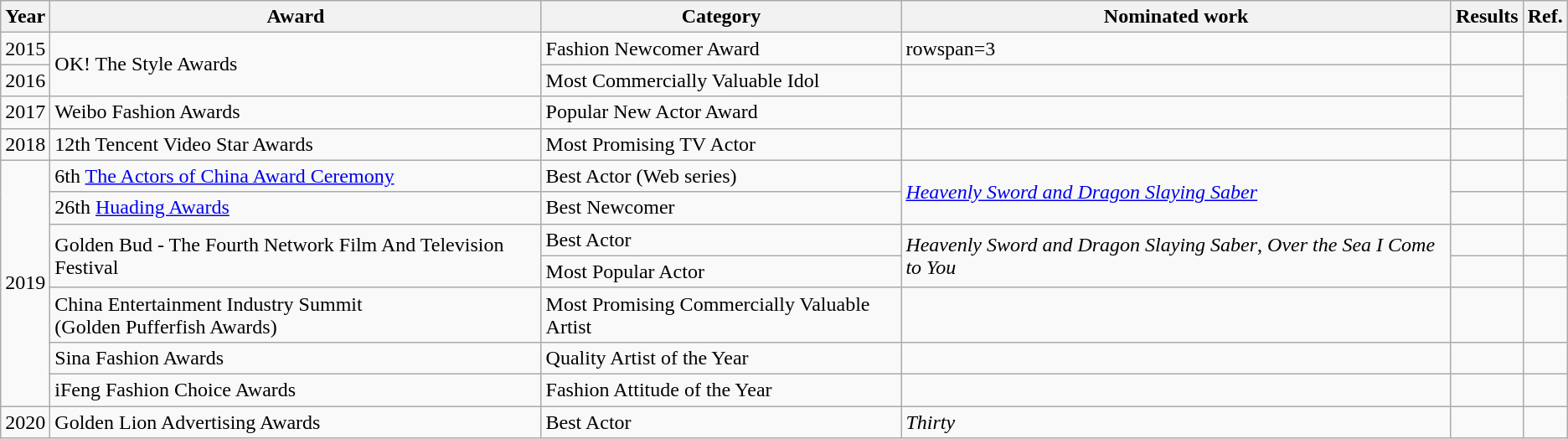<table class="wikitable">
<tr>
<th>Year</th>
<th>Award</th>
<th>Category</th>
<th>Nominated work</th>
<th>Results</th>
<th>Ref.</th>
</tr>
<tr>
<td>2015</td>
<td rowspan=2>OK! The Style Awards</td>
<td>Fashion Newcomer Award</td>
<td>rowspan=3 </td>
<td></td>
<td></td>
</tr>
<tr>
<td>2016</td>
<td>Most Commercially Valuable Idol</td>
<td></td>
<td></td>
</tr>
<tr>
<td>2017</td>
<td>Weibo Fashion Awards</td>
<td>Popular New Actor Award</td>
<td></td>
<td></td>
</tr>
<tr>
<td>2018</td>
<td>12th Tencent Video Star Awards</td>
<td>Most Promising TV Actor</td>
<td></td>
<td></td>
<td></td>
</tr>
<tr>
<td rowspan=7>2019</td>
<td>6th <a href='#'>The Actors of China Award Ceremony</a></td>
<td>Best Actor (Web series)</td>
<td rowspan=2><em><a href='#'>Heavenly Sword and Dragon Slaying Saber</a></em></td>
<td></td>
<td></td>
</tr>
<tr>
<td>26th <a href='#'>Huading Awards</a></td>
<td>Best Newcomer</td>
<td></td>
<td></td>
</tr>
<tr>
<td rowspan=2>Golden Bud - The Fourth Network Film And Television Festival</td>
<td>Best Actor</td>
<td rowspan=2><em>Heavenly Sword and Dragon Slaying Saber</em>, <em>Over the Sea I Come to You</em></td>
<td></td>
<td></td>
</tr>
<tr>
<td>Most Popular Actor</td>
<td></td>
<td></td>
</tr>
<tr>
<td>China Entertainment Industry Summit <br> (Golden Pufferfish Awards)</td>
<td>Most Promising Commercially Valuable Artist</td>
<td></td>
<td></td>
<td></td>
</tr>
<tr>
<td>Sina Fashion Awards</td>
<td>Quality Artist of the Year</td>
<td></td>
<td></td>
<td></td>
</tr>
<tr>
<td>iFeng Fashion Choice Awards</td>
<td>Fashion Attitude of the Year</td>
<td></td>
<td></td>
<td></td>
</tr>
<tr>
<td>2020</td>
<td>Golden Lion Advertising Awards</td>
<td>Best Actor</td>
<td><em>Thirty</em></td>
<td></td>
<td></td>
</tr>
</table>
